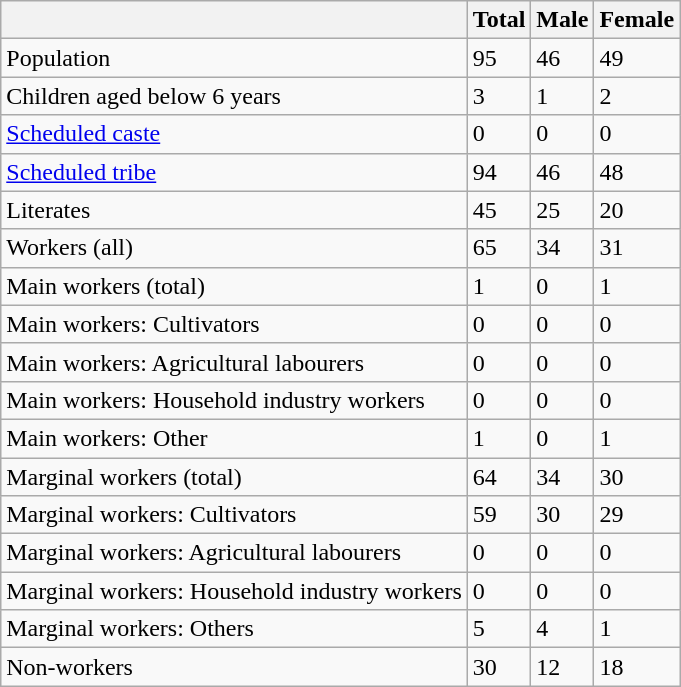<table class="wikitable sortable">
<tr>
<th></th>
<th>Total</th>
<th>Male</th>
<th>Female</th>
</tr>
<tr>
<td>Population</td>
<td>95</td>
<td>46</td>
<td>49</td>
</tr>
<tr>
<td>Children aged below 6 years</td>
<td>3</td>
<td>1</td>
<td>2</td>
</tr>
<tr>
<td><a href='#'>Scheduled caste</a></td>
<td>0</td>
<td>0</td>
<td>0</td>
</tr>
<tr>
<td><a href='#'>Scheduled tribe</a></td>
<td>94</td>
<td>46</td>
<td>48</td>
</tr>
<tr>
<td>Literates</td>
<td>45</td>
<td>25</td>
<td>20</td>
</tr>
<tr>
<td>Workers (all)</td>
<td>65</td>
<td>34</td>
<td>31</td>
</tr>
<tr>
<td>Main workers (total)</td>
<td>1</td>
<td>0</td>
<td>1</td>
</tr>
<tr>
<td>Main workers: Cultivators</td>
<td>0</td>
<td>0</td>
<td>0</td>
</tr>
<tr>
<td>Main workers: Agricultural labourers</td>
<td>0</td>
<td>0</td>
<td>0</td>
</tr>
<tr>
<td>Main workers: Household industry workers</td>
<td>0</td>
<td>0</td>
<td>0</td>
</tr>
<tr>
<td>Main workers: Other</td>
<td>1</td>
<td>0</td>
<td>1</td>
</tr>
<tr>
<td>Marginal workers (total)</td>
<td>64</td>
<td>34</td>
<td>30</td>
</tr>
<tr>
<td>Marginal workers: Cultivators</td>
<td>59</td>
<td>30</td>
<td>29</td>
</tr>
<tr>
<td>Marginal workers: Agricultural labourers</td>
<td>0</td>
<td>0</td>
<td>0</td>
</tr>
<tr>
<td>Marginal workers: Household industry workers</td>
<td>0</td>
<td>0</td>
<td>0</td>
</tr>
<tr>
<td>Marginal workers: Others</td>
<td>5</td>
<td>4</td>
<td>1</td>
</tr>
<tr>
<td>Non-workers</td>
<td>30</td>
<td>12</td>
<td>18</td>
</tr>
</table>
